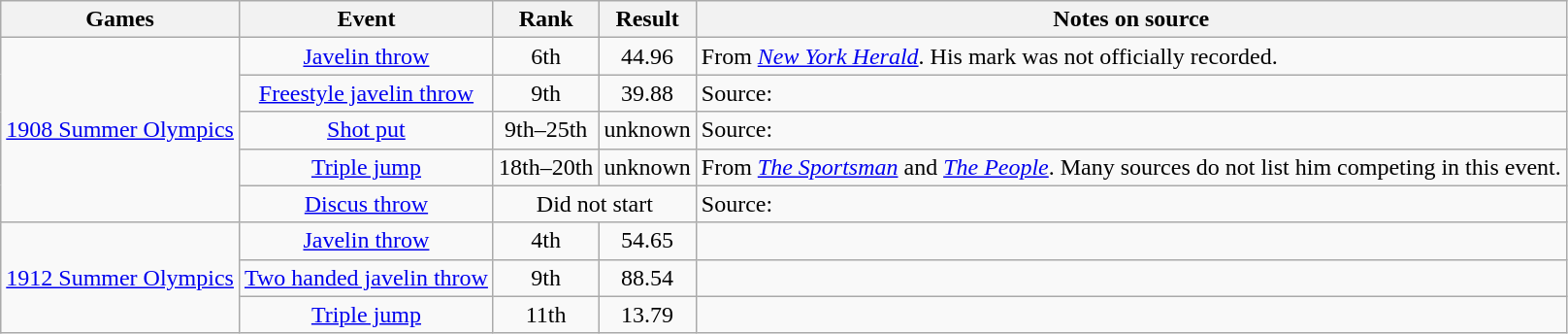<table class="wikitable" style=" text-align:center;">
<tr>
<th>Games</th>
<th>Event</th>
<th>Rank</th>
<th>Result</th>
<th>Notes on source</th>
</tr>
<tr>
<td rowspan=5><a href='#'>1908 Summer Olympics</a></td>
<td><a href='#'>Javelin throw</a></td>
<td>6th</td>
<td>44.96</td>
<td align=left>From <em><a href='#'>New York Herald</a></em>. His mark was not officially recorded.</td>
</tr>
<tr>
<td><a href='#'>Freestyle javelin throw</a></td>
<td>9th</td>
<td>39.88</td>
<td align=left>Source:</td>
</tr>
<tr>
<td><a href='#'>Shot put</a></td>
<td>9th–25th</td>
<td>unknown</td>
<td align=left>Source:</td>
</tr>
<tr>
<td><a href='#'>Triple jump</a></td>
<td>18th–20th</td>
<td>unknown</td>
<td align=left>From <em><a href='#'>The Sportsman</a></em> and <em><a href='#'>The People</a></em>. Many sources do not list him competing in this event.</td>
</tr>
<tr>
<td><a href='#'>Discus throw</a></td>
<td colspan=2>Did not start</td>
<td align=left>Source:</td>
</tr>
<tr>
<td rowspan=3><a href='#'>1912 Summer Olympics</a></td>
<td><a href='#'>Javelin throw</a></td>
<td>4th</td>
<td>54.65</td>
<td></td>
</tr>
<tr>
<td><a href='#'>Two handed javelin throw</a></td>
<td>9th</td>
<td>88.54</td>
<td></td>
</tr>
<tr>
<td><a href='#'>Triple jump</a></td>
<td>11th</td>
<td>13.79</td>
<td></td>
</tr>
</table>
